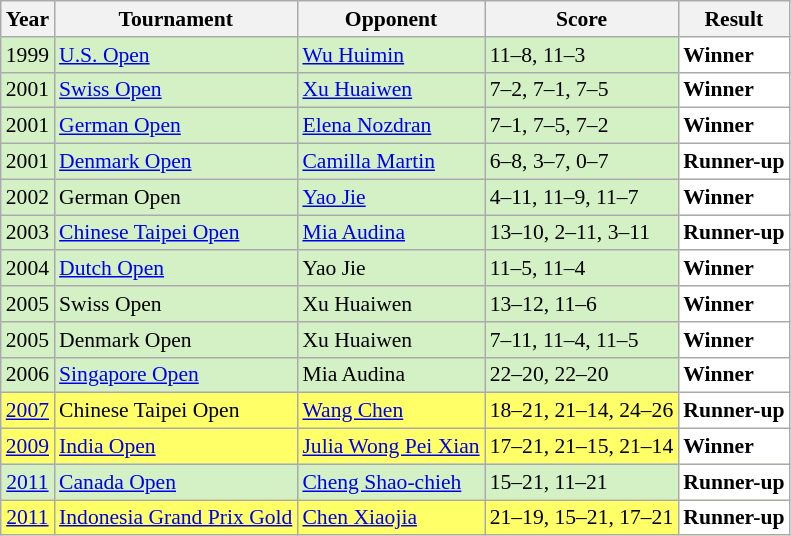<table class="sortable wikitable" style="font-size: 90%;">
<tr>
<th>Year</th>
<th>Tournament</th>
<th>Opponent</th>
<th>Score</th>
<th>Result</th>
</tr>
<tr style="background:#D4F1C5">
<td align="center">1999</td>
<td align="left"><a href='#'>U.S. Open</a></td>
<td align="left"> <a href='#'>Wu Huimin</a></td>
<td align="left">11–8, 11–3</td>
<td style="text-align:left; background:white"> <strong>Winner</strong></td>
</tr>
<tr style="background:#D4F1C5">
<td align="center">2001</td>
<td align="left"><a href='#'>Swiss Open</a></td>
<td align="left"> <a href='#'>Xu Huaiwen</a></td>
<td align="left">7–2, 7–1, 7–5</td>
<td style="text-align:left; background:white"> <strong>Winner</strong></td>
</tr>
<tr style="background:#D4F1C5">
<td align="center">2001</td>
<td align="left"><a href='#'>German Open</a></td>
<td align="left"> <a href='#'>Elena Nozdran</a></td>
<td align="left">7–1, 7–5, 7–2</td>
<td style="text-align:left; background:white"> <strong>Winner</strong></td>
</tr>
<tr style="background:#D4F1C5">
<td align="center">2001</td>
<td align="left"><a href='#'>Denmark Open</a></td>
<td align="left"> <a href='#'>Camilla Martin</a></td>
<td align="left">6–8, 3–7, 0–7</td>
<td style="text-align:left; background:white"> <strong>Runner-up</strong></td>
</tr>
<tr style="background:#D4F1C5">
<td align="center">2002</td>
<td align="left">German Open</td>
<td align="left"> <a href='#'>Yao Jie</a></td>
<td align="left">4–11, 11–9, 11–7</td>
<td style="text-align:left; background:white"> <strong>Winner</strong></td>
</tr>
<tr style="background:#D4F1C5">
<td align="center">2003</td>
<td align="left"><a href='#'>Chinese Taipei Open</a></td>
<td align="left"> <a href='#'>Mia Audina</a></td>
<td align="left">13–10, 2–11, 3–11</td>
<td style="text-align:left; background:white"> <strong>Runner-up</strong></td>
</tr>
<tr style="background:#D4F1C5">
<td align="center">2004</td>
<td align="left"><a href='#'>Dutch Open</a></td>
<td align="left"> Yao Jie</td>
<td align="left">11–5, 11–4</td>
<td style="text-align:left; background:white"> <strong>Winner</strong></td>
</tr>
<tr style="background:#D4F1C5">
<td align="center">2005</td>
<td align="left">Swiss Open</td>
<td align="left"> Xu Huaiwen</td>
<td align="left">13–12, 11–6</td>
<td style="text-align:left; background:white"> <strong>Winner</strong></td>
</tr>
<tr style="background:#D4F1C5">
<td align="center">2005</td>
<td align="left">Denmark Open</td>
<td align="left"> Xu Huaiwen</td>
<td align="left">7–11, 11–4, 11–5</td>
<td style="text-align:left; background:white"> <strong>Winner</strong></td>
</tr>
<tr style="background:#D4F1C5">
<td align="center">2006</td>
<td align="left"><a href='#'>Singapore Open</a></td>
<td align="left"> Mia Audina</td>
<td align="left">22–20, 22–20</td>
<td style="text-align:left; background:white"> <strong>Winner</strong></td>
</tr>
<tr style="background:#FFFF67">
<td align="center"><a href='#'>2007</a></td>
<td align="left">Chinese Taipei Open</td>
<td align="left"> <a href='#'>Wang Chen</a></td>
<td align="left">18–21, 21–14, 24–26</td>
<td style="text-align:left; background:white"> <strong>Runner-up</strong></td>
</tr>
<tr style="background:#FFFF67">
<td align="center"><a href='#'>2009</a></td>
<td align="left"><a href='#'>India Open</a></td>
<td align="left"> <a href='#'>Julia Wong Pei Xian</a></td>
<td align="left">17–21, 21–15, 21–14</td>
<td style="text-align:left; background:white"> <strong>Winner</strong></td>
</tr>
<tr style="background:#D4F1C5">
<td align="center"><a href='#'>2011</a></td>
<td align="left"><a href='#'>Canada Open</a></td>
<td align="left"> <a href='#'>Cheng Shao-chieh</a></td>
<td align="left">15–21, 11–21</td>
<td style="text-align:left; background:white"> <strong>Runner-up</strong></td>
</tr>
<tr style="background:#FFFF67">
<td align="center"><a href='#'>2011</a></td>
<td align="left"><a href='#'>Indonesia Grand Prix Gold</a></td>
<td align="left"> <a href='#'>Chen Xiaojia</a></td>
<td align="left">21–19, 15–21, 17–21</td>
<td style="text-align:left; background:white"> <strong>Runner-up</strong></td>
</tr>
</table>
